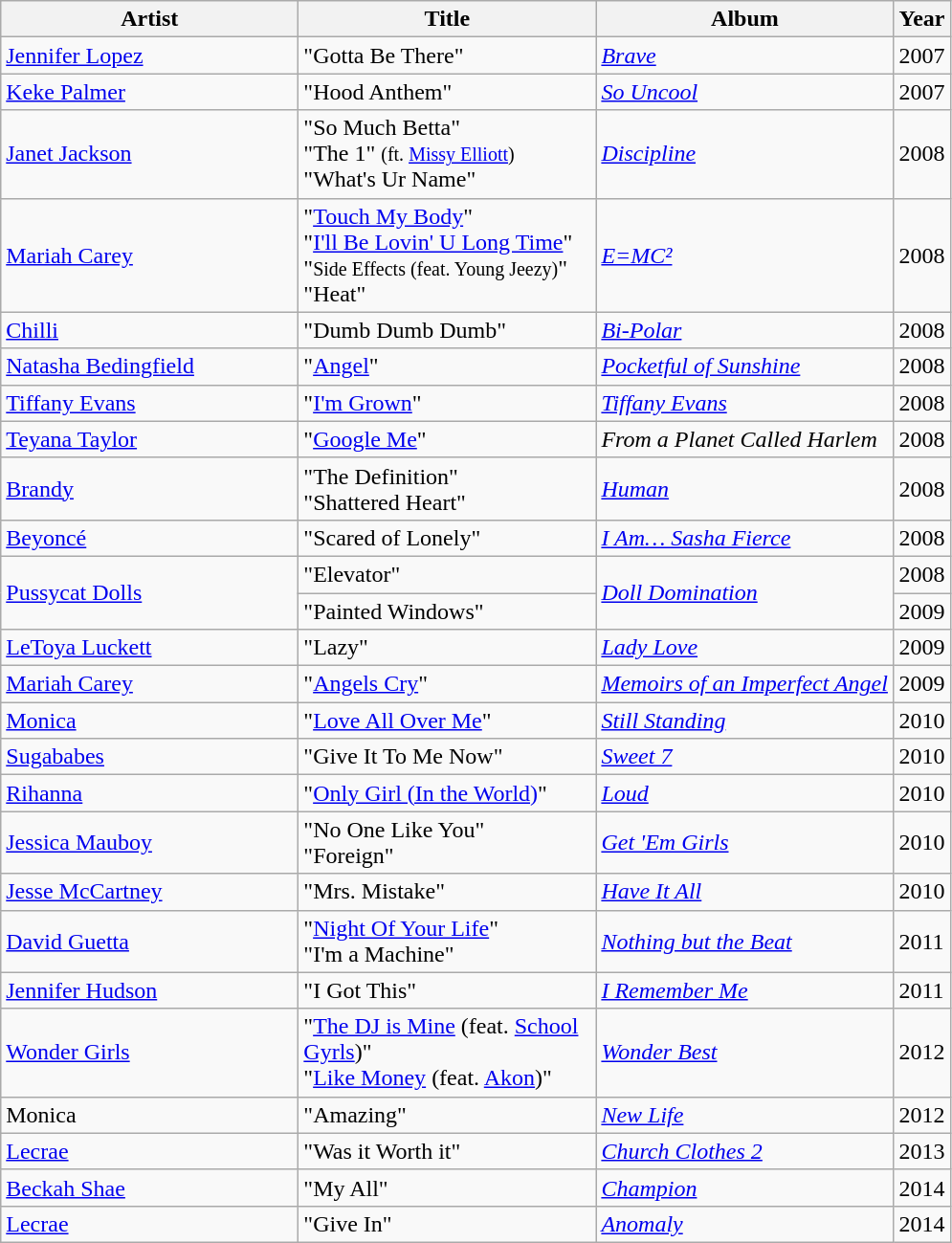<table class="wikitable">
<tr>
<th style="width:200px;">Artist</th>
<th style="width:200px;">Title</th>
<th style="width:200px;">Album</th>
<th>Year</th>
</tr>
<tr>
<td><a href='#'>Jennifer Lopez</a></td>
<td>"Gotta Be There"</td>
<td><em><a href='#'>Brave</a></em></td>
<td>2007</td>
</tr>
<tr>
<td><a href='#'>Keke Palmer</a></td>
<td>"Hood Anthem"</td>
<td><em><a href='#'>So Uncool</a></em></td>
<td>2007</td>
</tr>
<tr>
<td><a href='#'>Janet Jackson</a></td>
<td>"So Much Betta" <br> "The 1" <small>(ft. <a href='#'>Missy Elliott</a>)</small> <br> "What's Ur Name"</td>
<td><em><a href='#'>Discipline</a></em></td>
<td>2008</td>
</tr>
<tr>
<td><a href='#'>Mariah Carey</a></td>
<td>"<a href='#'>Touch My Body</a>" <br>"<a href='#'>I'll Be Lovin' U Long Time</a>" <br>"<small>Side Effects (feat. Young Jeezy)</small>" <br>"Heat"</td>
<td><em><a href='#'>E=MC²</a></em></td>
<td>2008</td>
</tr>
<tr>
<td><a href='#'>Chilli</a></td>
<td>"Dumb Dumb Dumb"</td>
<td><em><a href='#'>Bi-Polar</a></em></td>
<td>2008</td>
</tr>
<tr>
<td><a href='#'>Natasha Bedingfield</a></td>
<td>"<a href='#'>Angel</a>"</td>
<td><em><a href='#'>Pocketful of Sunshine</a></em></td>
<td>2008</td>
</tr>
<tr>
<td><a href='#'>Tiffany Evans</a></td>
<td>"<a href='#'>I'm Grown</a>"</td>
<td><em><a href='#'>Tiffany Evans</a></em></td>
<td>2008</td>
</tr>
<tr>
<td><a href='#'>Teyana Taylor</a></td>
<td>"<a href='#'>Google Me</a>"</td>
<td><em>From a Planet Called Harlem</em></td>
<td>2008</td>
</tr>
<tr>
<td><a href='#'>Brandy</a></td>
<td>"The Definition" <br> "Shattered Heart"</td>
<td><em><a href='#'>Human</a></em></td>
<td>2008</td>
</tr>
<tr>
<td><a href='#'>Beyoncé</a></td>
<td>"Scared of Lonely"</td>
<td><em><a href='#'>I Am… Sasha Fierce</a></em></td>
<td>2008</td>
</tr>
<tr>
<td rowspan="2"><a href='#'>Pussycat Dolls</a></td>
<td>"Elevator"</td>
<td rowspan="2"><em><a href='#'>Doll Domination</a></em></td>
<td>2008</td>
</tr>
<tr>
<td>"Painted Windows"</td>
<td>2009</td>
</tr>
<tr>
<td><a href='#'>LeToya Luckett</a></td>
<td>"Lazy"</td>
<td><em><a href='#'>Lady Love</a></em></td>
<td>2009</td>
</tr>
<tr>
<td><a href='#'>Mariah Carey</a></td>
<td>"<a href='#'>Angels Cry</a>"</td>
<td><em><a href='#'>Memoirs of an Imperfect Angel</a></em></td>
<td>2009</td>
</tr>
<tr>
<td><a href='#'>Monica</a></td>
<td>"<a href='#'>Love All Over Me</a>"</td>
<td><em><a href='#'>Still Standing</a></em></td>
<td>2010</td>
</tr>
<tr>
<td><a href='#'>Sugababes</a></td>
<td>"Give It To Me Now"</td>
<td><em><a href='#'>Sweet 7</a></em></td>
<td>2010</td>
</tr>
<tr>
<td><a href='#'>Rihanna</a></td>
<td>"<a href='#'>Only Girl (In the World)</a>"</td>
<td><em><a href='#'>Loud</a></em></td>
<td>2010</td>
</tr>
<tr>
<td><a href='#'>Jessica Mauboy</a></td>
<td>"No One Like You" <br> "Foreign"</td>
<td><em><a href='#'>Get 'Em Girls</a></em></td>
<td>2010</td>
</tr>
<tr>
<td><a href='#'>Jesse McCartney</a></td>
<td>"Mrs. Mistake"</td>
<td><em><a href='#'>Have It All</a></em></td>
<td>2010</td>
</tr>
<tr>
<td><a href='#'>David Guetta</a></td>
<td>"<a href='#'>Night Of Your Life</a>" <br> "I'm a Machine"</td>
<td><em><a href='#'>Nothing but the Beat</a></em></td>
<td>2011</td>
</tr>
<tr>
<td><a href='#'>Jennifer Hudson</a></td>
<td>"I Got This"</td>
<td><em><a href='#'>I Remember Me</a></em></td>
<td>2011</td>
</tr>
<tr>
<td><a href='#'>Wonder Girls</a></td>
<td>"<a href='#'>The DJ is Mine</a> (feat. <a href='#'>School Gyrls</a>)" <br> "<a href='#'>Like Money</a> (feat. <a href='#'>Akon</a>)"</td>
<td><em><a href='#'>Wonder Best</a></em></td>
<td>2012</td>
</tr>
<tr>
<td>Monica</td>
<td>"Amazing"</td>
<td><em><a href='#'>New Life</a></em></td>
<td>2012</td>
</tr>
<tr>
<td><a href='#'>Lecrae</a></td>
<td>"Was it Worth it"</td>
<td><em><a href='#'>Church Clothes 2</a></em></td>
<td>2013</td>
</tr>
<tr>
<td><a href='#'>Beckah Shae</a></td>
<td>"My All"</td>
<td><em><a href='#'>Champion</a></em></td>
<td>2014</td>
</tr>
<tr>
<td><a href='#'>Lecrae</a></td>
<td>"Give In"</td>
<td><em><a href='#'>Anomaly</a></em></td>
<td>2014</td>
</tr>
</table>
